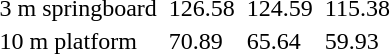<table>
<tr>
<td>3 m springboard</td>
<td></td>
<td>126.58</td>
<td></td>
<td>124.59</td>
<td></td>
<td>115.38</td>
</tr>
<tr>
<td>10 m platform</td>
<td></td>
<td>70.89</td>
<td></td>
<td>65.64</td>
<td></td>
<td>59.93</td>
</tr>
</table>
